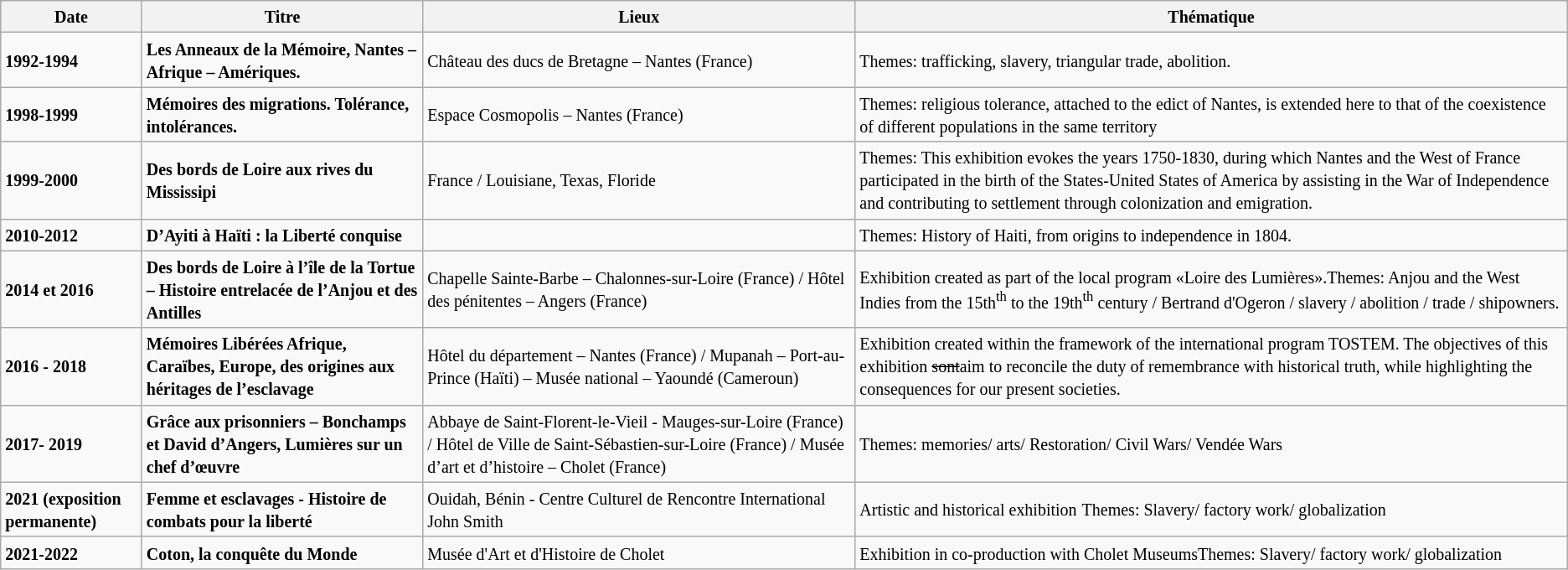<table class="wikitable">
<tr>
<th><small>Date</small></th>
<th><small>Titre</small></th>
<th><small>Lieux</small></th>
<th><small>Thématique</small></th>
</tr>
<tr>
<td><strong><small>1992-1994</small></strong></td>
<td><strong><small>Les Anneaux de la Mémoire, Nantes – Afrique – Amériques.</small></strong></td>
<td><small>Château des ducs de Bretagne – Nantes (France)</small></td>
<td><small>Themes: trafficking, slavery, triangular trade, abolition.</small></td>
</tr>
<tr>
<td><strong><small>1998-1999</small></strong></td>
<td><strong><small>Mémoires des migrations. Tolérance, intolérances.</small></strong></td>
<td><small>Espace Cosmopolis – Nantes (France)</small></td>
<td><small>Themes: religious tolerance, attached to the edict of Nantes, is extended here to that of the coexistence of different populations in the same territory</small></td>
</tr>
<tr>
<td><strong><small>1999-2000</small></strong></td>
<td><strong><small>Des bords de Loire aux rives du Mississipi</small></strong></td>
<td><small>France / Louisiane, Texas, Floride</small></td>
<td><small>Themes: This exhibition evokes the years 1750-1830, during which Nantes and the West of France participated in the birth of the States-United States of America by assisting in the War of Independence and contributing to settlement through colonization and emigration.</small></td>
</tr>
<tr>
<td><strong><small>2010-2012</small></strong></td>
<td><strong><small>D’Ayiti à Haïti : la Liberté conquise </small></strong></td>
<td></td>
<td><small>Themes: History of Haiti, from origins to independence in 1804.</small></td>
</tr>
<tr>
<td><strong><small>2014 et 2016</small></strong></td>
<td><strong><small>Des bords de Loire à l’île de la Tortue – Histoire entrelacée de l’Anjou et des Antilles</small></strong></td>
<td><small>Chapelle Sainte-Barbe – Chalonnes-sur-Loire (France) / Hôtel des pénitentes – Angers (France)</small></td>
<td><small>Exhibition created as part of the local program «Loire des Lumières».</small><small>Themes: Anjou and the West Indies from the 15th<sup>th</sup> to the 19th<sup>th</sup> century / Bertrand d'Ogeron / slavery / abolition / trade / shipowners.</small></td>
</tr>
<tr>
<td><strong><small>2016 - 2018</small></strong></td>
<td><strong><small>Mémoires Libérées Afrique, Caraïbes, Europe, des origines aux héritages de l’esclavage</small></strong></td>
<td><small>Hôtel du département – Nantes (France) / Mupanah – Port-au-Prince (Haïti) – Musée national – Yaoundé (Cameroun)</small></td>
<td><small>Exhibition created within the framework of the international program TOSTEM. The objectives of this exhibition <s>sont</s>aim to reconcile the duty of remembrance with historical truth, while highlighting the consequences for our present societies.</small></td>
</tr>
<tr>
<td><strong><small>2017- 2019</small></strong></td>
<td><strong><small>Grâce aux prisonniers – Bonchamps et David d’Angers, Lumières sur un chef d’œuvre</small></strong></td>
<td><small>Abbaye de Saint-Florent-le-Vieil - Mauges-sur-Loire (France) / Hôtel de Ville de Saint-Sébastien-sur-Loire (France) / Musée d’art et d’histoire – Cholet (France)</small></td>
<td><small>Themes: memories/ arts/ Restoration/ Civil Wars/ Vendée Wars</small></td>
</tr>
<tr>
<td><strong><small>2021 (exposition permanente)</small></strong></td>
<td><strong><small>Femme et esclavages - Histoire de combats pour la liberté</small></strong></td>
<td><small>Ouidah, Bénin - Centre Culturel de Rencontre International John Smith</small></td>
<td><small>Artistic and historical exhibition</small> <small>Themes: Slavery/ factory work/ globalization</small></td>
</tr>
<tr>
<td><small><strong>2021-2022</strong></small></td>
<td><small><strong>Coton, la conquête du Monde</strong></small></td>
<td><small>Musée d'Art et d'Histoire de Cholet</small></td>
<td><small>Exhibition in co-production with Cholet Museums</small><small>Themes: Slavery/ factory work/ globalization</small></td>
</tr>
</table>
